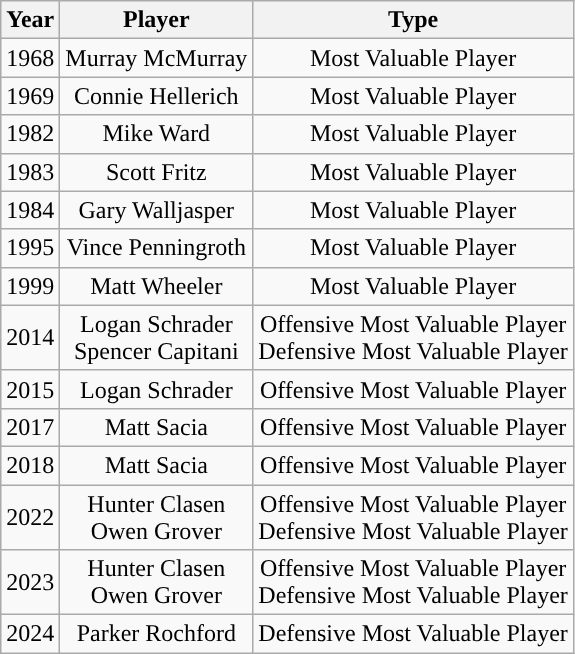<table class="wikitable" style="text-align: center">
<tr align=center>
<th>Year</th>
<th>Player</th>
<th>Type</th>
</tr>
<tr>
<td>1968</td>
<td>Murray McMurray</td>
<td>Most Valuable Player</td>
</tr>
<tr>
<td>1969</td>
<td>Connie Hellerich</td>
<td>Most Valuable Player</td>
</tr>
<tr>
<td>1982</td>
<td>Mike Ward</td>
<td>Most Valuable Player</td>
</tr>
<tr>
<td>1983</td>
<td>Scott Fritz</td>
<td>Most Valuable Player</td>
</tr>
<tr>
<td>1984</td>
<td>Gary Walljasper</td>
<td>Most Valuable Player</td>
</tr>
<tr>
<td>1995</td>
<td>Vince Penningroth</td>
<td>Most Valuable Player</td>
</tr>
<tr>
<td>1999</td>
<td>Matt Wheeler</td>
<td>Most Valuable Player</td>
</tr>
<tr>
<td>2014</td>
<td>Logan Schrader<br>Spencer Capitani</td>
<td>Offensive Most Valuable Player<br>Defensive Most Valuable Player</td>
</tr>
<tr>
<td>2015</td>
<td>Logan Schrader</td>
<td>Offensive Most Valuable Player</td>
</tr>
<tr>
<td>2017</td>
<td>Matt Sacia</td>
<td>Offensive Most Valuable Player</td>
</tr>
<tr>
<td>2018</td>
<td>Matt Sacia</td>
<td>Offensive Most Valuable Player</td>
</tr>
<tr>
<td>2022</td>
<td>Hunter Clasen<br>Owen Grover</td>
<td>Offensive Most Valuable Player<br>Defensive Most Valuable Player</td>
</tr>
<tr>
<td>2023</td>
<td>Hunter Clasen<br>Owen Grover</td>
<td>Offensive Most Valuable Player<br>Defensive Most Valuable Player</td>
</tr>
<tr>
<td>2024</td>
<td>Parker Rochford</td>
<td>Defensive Most Valuable Player</td>
</tr>
</table>
